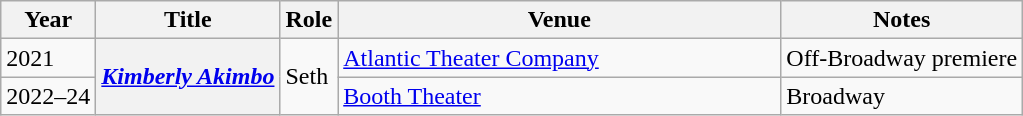<table class="wikitable plainrowheaders sortable">
<tr>
<th scope="col">Year</th>
<th scope="col">Title</th>
<th scope="col">Role</th>
<th scope="col" style="width:18em" class="unsortable">Venue</th>
<th scope="col" class="unsortable">Notes</th>
</tr>
<tr>
<td>2021</td>
<th rowspan="2" scope="row"><em><a href='#'>Kimberly Akimbo</a></em></th>
<td rowspan="2">Seth</td>
<td><a href='#'>Atlantic Theater Company</a></td>
<td>Off-Broadway premiere</td>
</tr>
<tr>
<td>2022–24</td>
<td><a href='#'>Booth Theater</a></td>
<td>Broadway</td>
</tr>
</table>
